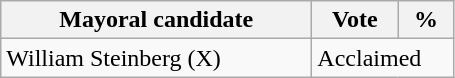<table class="wikitable">
<tr>
<th bgcolor="#DDDDFF" width="200px">Mayoral candidate</th>
<th bgcolor="#DDDDFF" width="50px">Vote</th>
<th bgcolor="#DDDDFF"  width="30px">%</th>
</tr>
<tr>
<td>William Steinberg (X)</td>
<td colspan="2">Acclaimed</td>
</tr>
</table>
